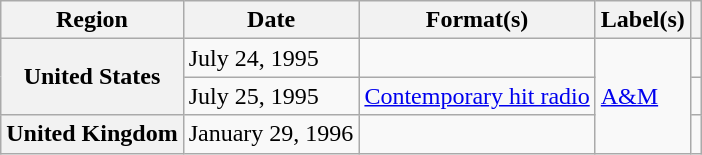<table class="wikitable plainrowheaders">
<tr>
<th scope="col">Region</th>
<th scope="col">Date</th>
<th scope="col">Format(s)</th>
<th scope="col">Label(s)</th>
<th scope="col"></th>
</tr>
<tr>
<th scope="row" rowspan="2">United States</th>
<td>July 24, 1995</td>
<td></td>
<td rowspan="3"><a href='#'>A&M</a></td>
<td></td>
</tr>
<tr>
<td>July 25, 1995</td>
<td><a href='#'>Contemporary hit radio</a></td>
<td></td>
</tr>
<tr>
<th scope="row">United Kingdom</th>
<td>January 29, 1996</td>
<td></td>
<td></td>
</tr>
</table>
